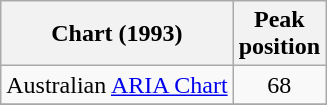<table class="wikitable sortable" style="text-align:center;">
<tr>
<th>Chart (1993)</th>
<th>Peak<br>position</th>
</tr>
<tr>
<td align="left">Australian <a href='#'>ARIA Chart</a></td>
<td>68</td>
</tr>
<tr>
</tr>
</table>
